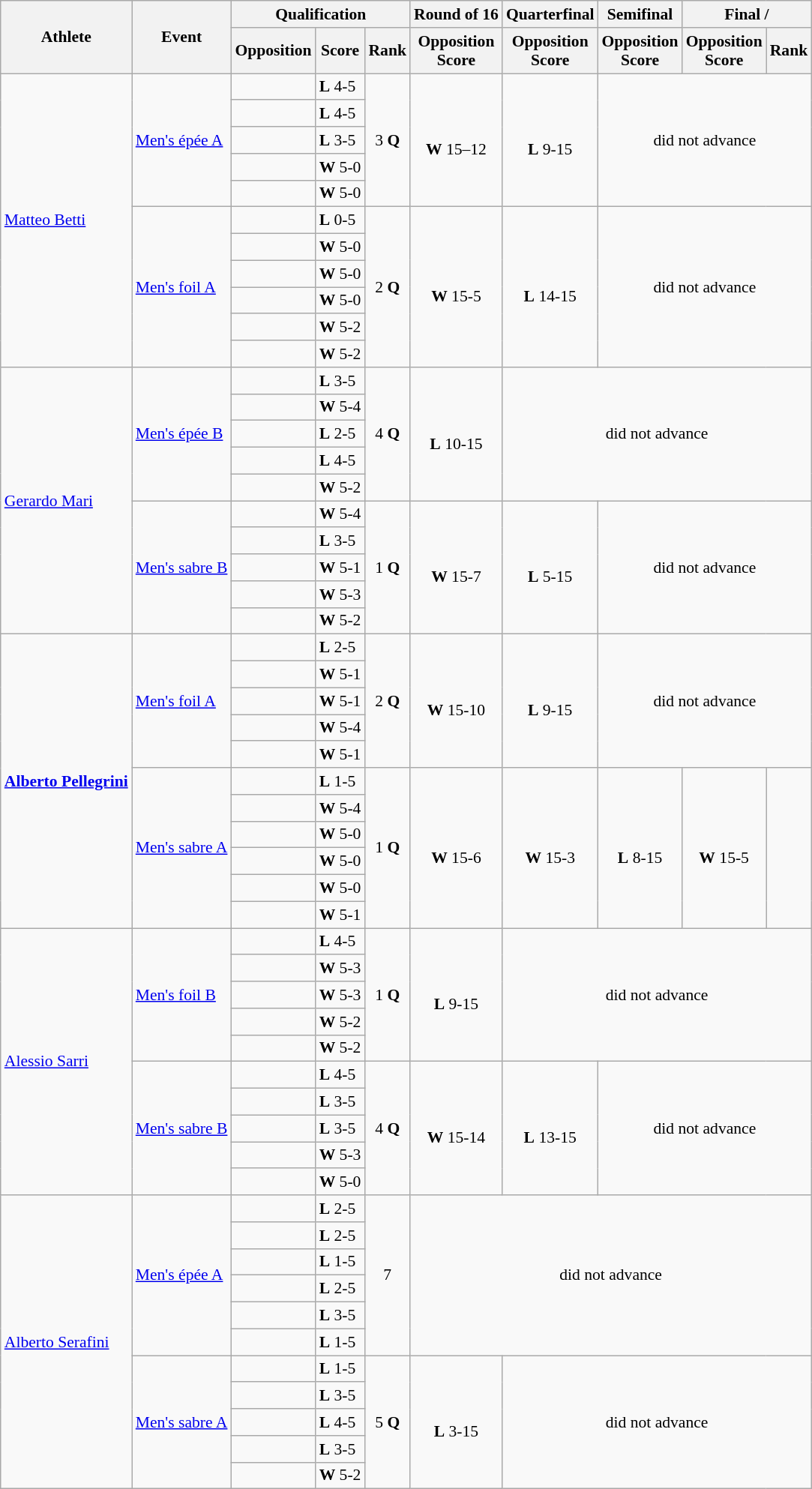<table class=wikitable style="font-size:90%">
<tr>
<th rowspan="2">Athlete</th>
<th rowspan="2">Event</th>
<th colspan="3">Qualification</th>
<th>Round of 16</th>
<th>Quarterfinal</th>
<th>Semifinal</th>
<th colspan="2">Final / </th>
</tr>
<tr>
<th>Opposition</th>
<th>Score</th>
<th>Rank</th>
<th>Opposition<br>Score</th>
<th>Opposition<br>Score</th>
<th>Opposition<br>Score</th>
<th>Opposition<br>Score</th>
<th>Rank</th>
</tr>
<tr>
<td rowspan=11><a href='#'>Matteo Betti</a></td>
<td rowspan=5><a href='#'>Men's épée A</a></td>
<td></td>
<td><strong>L</strong> 4-5</td>
<td align="center" rowspan=5>3 <strong>Q</strong></td>
<td align="center" rowspan=5><br><strong>W</strong> 15–12</td>
<td align="center" rowspan=5><br><strong>L</strong> 9-15</td>
<td align="center" rowspan=5 colspan=3>did not advance</td>
</tr>
<tr>
<td></td>
<td><strong>L</strong> 4-5</td>
</tr>
<tr>
<td></td>
<td><strong>L</strong> 3-5</td>
</tr>
<tr>
<td></td>
<td><strong>W</strong> 5-0</td>
</tr>
<tr>
<td></td>
<td><strong>W</strong> 5-0</td>
</tr>
<tr>
<td rowspan=6><a href='#'>Men's foil A</a></td>
<td></td>
<td><strong>L</strong> 0-5</td>
<td align="center" rowspan=6>2 <strong>Q</strong></td>
<td align="center" rowspan=6><br><strong>W</strong> 15-5</td>
<td align="center" rowspan=6><br><strong>L</strong> 14-15</td>
<td align="center" rowspan=6 colspan=3>did not advance</td>
</tr>
<tr>
<td></td>
<td><strong>W</strong> 5-0</td>
</tr>
<tr>
<td></td>
<td><strong>W</strong> 5-0</td>
</tr>
<tr>
<td></td>
<td><strong>W</strong> 5-0</td>
</tr>
<tr>
<td></td>
<td><strong>W</strong> 5-2</td>
</tr>
<tr>
<td></td>
<td><strong>W</strong> 5-2</td>
</tr>
<tr>
<td rowspan=10><a href='#'>Gerardo Mari</a></td>
<td rowspan=5><a href='#'>Men's épée B</a></td>
<td></td>
<td><strong>L</strong> 3-5</td>
<td align="center" rowspan=5>4 <strong>Q</strong></td>
<td align="center" rowspan=5><br><strong>L</strong> 10-15</td>
<td align="center" rowspan=5 colspan=4>did not advance</td>
</tr>
<tr>
<td></td>
<td><strong>W</strong> 5-4</td>
</tr>
<tr>
<td></td>
<td><strong>L</strong> 2-5</td>
</tr>
<tr>
<td></td>
<td><strong>L</strong> 4-5</td>
</tr>
<tr>
<td></td>
<td><strong>W</strong> 5-2</td>
</tr>
<tr>
<td rowspan=5><a href='#'>Men's sabre B</a></td>
<td></td>
<td><strong>W</strong> 5-4</td>
<td align="center" rowspan=5>1 <strong>Q</strong></td>
<td align="center" rowspan=5><br><strong>W</strong> 15-7</td>
<td align="center" rowspan=5><br><strong>L</strong> 5-15</td>
<td align="center" rowspan=5 colspan=3>did not advance</td>
</tr>
<tr>
<td></td>
<td><strong>L</strong> 3-5</td>
</tr>
<tr>
<td></td>
<td><strong>W</strong> 5-1</td>
</tr>
<tr>
<td></td>
<td><strong>W</strong> 5-3</td>
</tr>
<tr>
<td></td>
<td><strong>W</strong> 5-2</td>
</tr>
<tr>
<td rowspan=11><strong><a href='#'>Alberto Pellegrini</a></strong></td>
<td rowspan=5><a href='#'>Men's foil A</a></td>
<td></td>
<td><strong>L</strong> 2-5</td>
<td align="center" rowspan=5>2 <strong>Q</strong></td>
<td align="center" rowspan=5><br><strong>W</strong> 15-10</td>
<td align="center" rowspan=5><br><strong>L</strong> 9-15</td>
<td align="center" rowspan=5 colspan=3>did not advance</td>
</tr>
<tr>
<td></td>
<td><strong>W</strong> 5-1</td>
</tr>
<tr>
<td></td>
<td><strong>W</strong> 5-1</td>
</tr>
<tr>
<td></td>
<td><strong>W</strong> 5-4</td>
</tr>
<tr>
<td></td>
<td><strong>W</strong> 5-1</td>
</tr>
<tr>
<td rowspan=6><a href='#'>Men's sabre A</a></td>
<td></td>
<td><strong>L</strong> 1-5</td>
<td align="center" rowspan=6>1 <strong>Q</strong></td>
<td align="center" rowspan=6><br><strong>W</strong> 15-6</td>
<td align="center" rowspan=6><br><strong>W</strong> 15-3</td>
<td align="center" rowspan=6><br><strong>L</strong> 8-15</td>
<td align="center" rowspan=6><br><strong>W</strong> 15-5</td>
<td align="center" rowspan=6></td>
</tr>
<tr>
<td></td>
<td><strong>W</strong> 5-4</td>
</tr>
<tr>
<td></td>
<td><strong>W</strong> 5-0</td>
</tr>
<tr>
<td></td>
<td><strong>W</strong> 5-0</td>
</tr>
<tr>
<td></td>
<td><strong>W</strong> 5-0</td>
</tr>
<tr>
<td></td>
<td><strong>W</strong> 5-1</td>
</tr>
<tr>
<td rowspan=10><a href='#'>Alessio Sarri</a></td>
<td rowspan=5><a href='#'>Men's foil B</a></td>
<td></td>
<td><strong>L</strong> 4-5</td>
<td align="center" rowspan=5>1 <strong>Q</strong></td>
<td align="center" rowspan=5><br><strong>L</strong> 9-15</td>
<td align="center" rowspan=5 colspan=4>did not advance</td>
</tr>
<tr>
<td></td>
<td><strong>W</strong> 5-3</td>
</tr>
<tr>
<td></td>
<td><strong>W</strong> 5-3</td>
</tr>
<tr>
<td></td>
<td><strong>W</strong> 5-2</td>
</tr>
<tr>
<td></td>
<td><strong>W</strong> 5-2</td>
</tr>
<tr>
<td rowspan=5><a href='#'>Men's sabre B</a></td>
<td></td>
<td><strong>L</strong> 4-5</td>
<td align="center" rowspan=5>4 <strong>Q</strong></td>
<td align="center" rowspan=5><br><strong>W</strong> 15-14</td>
<td align="center" rowspan=5><br><strong>L</strong> 13-15</td>
<td align="center" rowspan=5 colspan=3>did not advance</td>
</tr>
<tr>
<td></td>
<td><strong>L</strong> 3-5</td>
</tr>
<tr>
<td></td>
<td><strong>L</strong> 3-5</td>
</tr>
<tr>
<td></td>
<td><strong>W</strong> 5-3</td>
</tr>
<tr>
<td></td>
<td><strong>W</strong> 5-0</td>
</tr>
<tr>
<td rowspan=11><a href='#'>Alberto Serafini</a></td>
<td rowspan=6><a href='#'>Men's épée A</a></td>
<td></td>
<td><strong>L</strong> 2-5</td>
<td align="center" rowspan=6>7</td>
<td align="center" rowspan=6 colspan=5>did not advance</td>
</tr>
<tr>
<td></td>
<td><strong>L</strong> 2-5</td>
</tr>
<tr>
<td></td>
<td><strong>L</strong> 1-5</td>
</tr>
<tr>
<td></td>
<td><strong>L</strong> 2-5</td>
</tr>
<tr>
<td></td>
<td><strong>L</strong> 3-5</td>
</tr>
<tr>
<td></td>
<td><strong>L</strong> 1-5</td>
</tr>
<tr>
<td rowspan=5><a href='#'>Men's sabre A</a></td>
<td></td>
<td><strong>L</strong> 1-5</td>
<td align="center" rowspan=5>5 <strong>Q</strong></td>
<td align="center" rowspan=5><br><strong>L</strong> 3-15</td>
<td align="center" rowspan=5 colspan=4>did not advance</td>
</tr>
<tr>
<td></td>
<td><strong>L</strong> 3-5</td>
</tr>
<tr>
<td></td>
<td><strong>L</strong> 4-5</td>
</tr>
<tr>
<td></td>
<td><strong>L</strong> 3-5</td>
</tr>
<tr>
<td></td>
<td><strong>W</strong> 5-2</td>
</tr>
</table>
